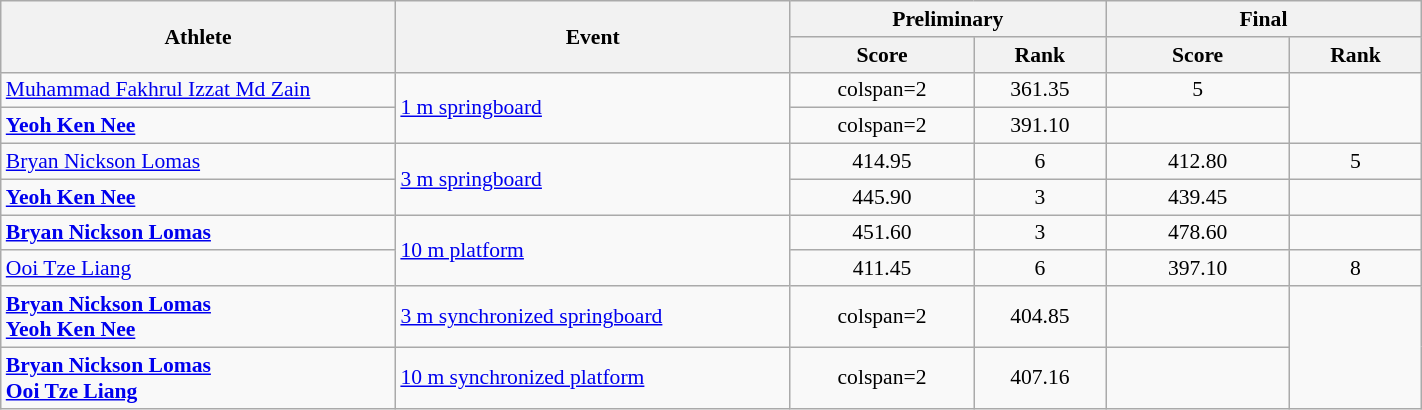<table class="wikitable" width="75%" style="text-align:center; font-size:90%;">
<tr>
<th rowspan="2" width="15%">Athlete</th>
<th rowspan="2" width="15%">Event</th>
<th colspan="2" width="12%">Preliminary</th>
<th colspan="2" width="12%">Final</th>
</tr>
<tr>
<th width="7%">Score</th>
<th>Rank</th>
<th width="7%">Score</th>
<th>Rank</th>
</tr>
<tr>
<td align=left><a href='#'>Muhammad Fakhrul Izzat Md Zain</a></td>
<td align=left rowspan=2><a href='#'>1 m springboard</a></td>
<td>colspan=2 </td>
<td>361.35</td>
<td>5</td>
</tr>
<tr>
<td align=left><strong><a href='#'>Yeoh Ken Nee</a></strong></td>
<td>colspan=2 </td>
<td>391.10</td>
<td></td>
</tr>
<tr>
<td align=left><a href='#'>Bryan Nickson Lomas</a></td>
<td align=left rowspan=2><a href='#'>3 m springboard</a></td>
<td>414.95</td>
<td>6 <strong></strong></td>
<td>412.80</td>
<td>5</td>
</tr>
<tr>
<td align=left><strong><a href='#'>Yeoh Ken Nee</a></strong></td>
<td>445.90</td>
<td>3 <strong></strong></td>
<td>439.45</td>
<td></td>
</tr>
<tr>
<td align=left><strong><a href='#'>Bryan Nickson Lomas</a></strong></td>
<td align=left rowspan=2><a href='#'>10 m platform</a></td>
<td>451.60</td>
<td>3 <strong></strong></td>
<td>478.60</td>
<td></td>
</tr>
<tr>
<td align=left><a href='#'>Ooi Tze Liang</a></td>
<td>411.45</td>
<td>6 <strong></strong></td>
<td>397.10</td>
<td>8</td>
</tr>
<tr>
<td align=left><strong><a href='#'>Bryan Nickson Lomas</a><br><a href='#'>Yeoh Ken Nee</a></strong></td>
<td align=left><a href='#'>3 m synchronized springboard</a></td>
<td>colspan=2 </td>
<td>404.85</td>
<td></td>
</tr>
<tr>
<td align=left><strong><a href='#'>Bryan Nickson Lomas</a><br><a href='#'>Ooi Tze Liang</a></strong></td>
<td align=left><a href='#'>10 m synchronized platform</a></td>
<td>colspan=2 </td>
<td>407.16</td>
<td></td>
</tr>
</table>
